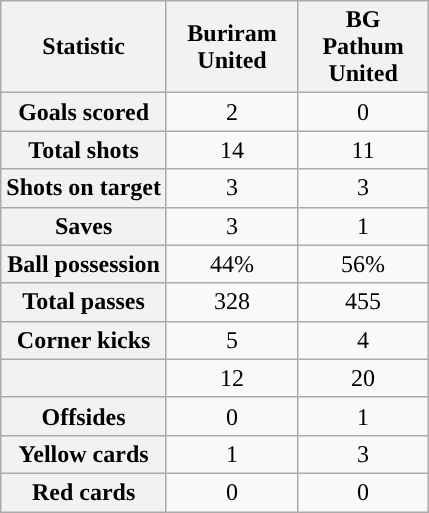<table class="wikitable plainrowheaders" style="text-align:center">
<tr>
<th scope="col">Statistic</th>
<th scope="col" style="width:80px">Buriram United</th>
<th scope="col" style="width:80px">BG Pathum United</th>
</tr>
<tr>
<th scope=row>Goals scored</th>
<td>2</td>
<td>0</td>
</tr>
<tr>
<th scope=row>Total shots</th>
<td>14</td>
<td>11</td>
</tr>
<tr>
<th scope=row>Shots on target</th>
<td>3</td>
<td>3</td>
</tr>
<tr>
<th scope=row>Saves</th>
<td>3</td>
<td>1</td>
</tr>
<tr>
<th scope=row>Ball possession</th>
<td>44%</td>
<td>56%</td>
</tr>
<tr>
<th scope=row>Total passes</th>
<td>328</td>
<td>455</td>
</tr>
<tr>
<th scope=row>Corner kicks</th>
<td>5</td>
<td>4</td>
</tr>
<tr>
<th scope=row></th>
<td>12</td>
<td>20</td>
</tr>
<tr>
<th scope=row>Offsides</th>
<td>0</td>
<td>1</td>
</tr>
<tr>
<th scope=row>Yellow cards</th>
<td>1</td>
<td>3</td>
</tr>
<tr>
<th scope=row>Red cards</th>
<td>0</td>
<td>0</td>
</tr>
</table>
